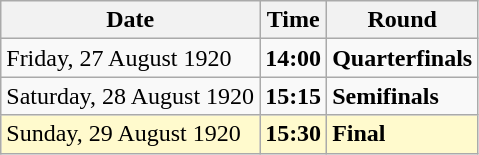<table class="wikitable">
<tr>
<th>Date</th>
<th>Time</th>
<th>Round</th>
</tr>
<tr>
<td>Friday, 27 August 1920</td>
<td><strong>14:00</strong></td>
<td><strong>Quarterfinals</strong></td>
</tr>
<tr>
<td>Saturday, 28 August 1920</td>
<td><strong>15:15</strong></td>
<td><strong>Semifinals</strong></td>
</tr>
<tr style=background:lemonchiffon>
<td>Sunday, 29 August 1920</td>
<td><strong>15:30</strong></td>
<td><strong>Final</strong></td>
</tr>
</table>
